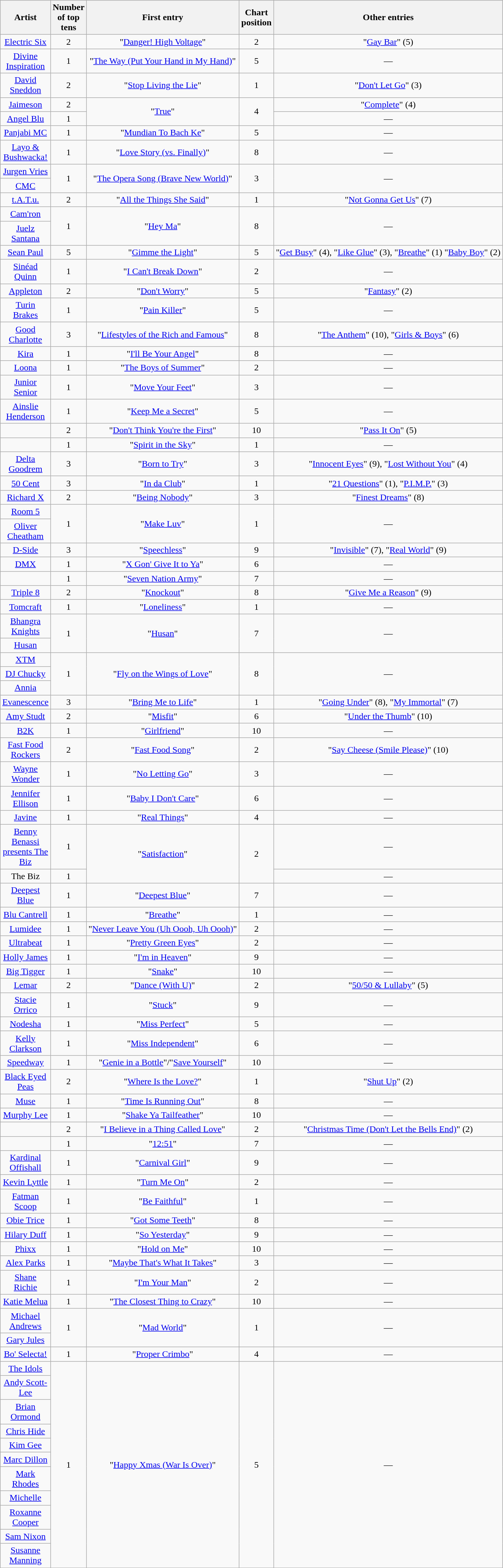<table class="wikitable sortable mw-collapsible mw-collapsed" style="text-align: center;">
<tr>
<th scope="col" style="width:55px;">Artist</th>
<th scope="col" style="width:55px;" data-sort-type="number">Number of top tens</th>
<th scope="col" style="text-align:center;">First entry</th>
<th scope="col" style="width:55px;" data-sort-type="number">Chart position</th>
<th scope="col" style="text-align:center;">Other entries</th>
</tr>
<tr>
<td><a href='#'>Electric Six</a></td>
<td>2</td>
<td>"<a href='#'>Danger! High Voltage</a>"</td>
<td>2</td>
<td>"<a href='#'>Gay Bar</a>" (5)</td>
</tr>
<tr>
<td><a href='#'>Divine Inspiration</a></td>
<td>1</td>
<td>"<a href='#'>The Way (Put Your Hand in My Hand)</a>"</td>
<td>5</td>
<td>—</td>
</tr>
<tr>
<td><a href='#'>David Sneddon</a></td>
<td>2</td>
<td>"<a href='#'>Stop Living the Lie</a>"</td>
<td>1</td>
<td>"<a href='#'>Don't Let Go</a>" (3)</td>
</tr>
<tr>
<td><a href='#'>Jaimeson</a></td>
<td>2</td>
<td rowspan="2" style="text-align:center">"<a href='#'>True</a>"</td>
<td rowspan="2" style="text-align:center">4</td>
<td>"<a href='#'>Complete</a>" (4)</td>
</tr>
<tr>
<td><a href='#'>Angel Blu</a></td>
<td>1</td>
<td>—</td>
</tr>
<tr>
<td><a href='#'>Panjabi MC</a></td>
<td>1</td>
<td>"<a href='#'>Mundian To Bach Ke</a>"</td>
<td>5</td>
<td>—</td>
</tr>
<tr>
<td><a href='#'>Layo & Bushwacka!</a></td>
<td>1</td>
<td>"<a href='#'>Love Story (vs. Finally)</a>"</td>
<td>8</td>
<td>—</td>
</tr>
<tr>
<td><a href='#'>Jurgen Vries</a></td>
<td rowspan="2">1</td>
<td rowspan="2" style="text-align:center">"<a href='#'>The Opera Song (Brave New World)</a>"</td>
<td rowspan="2">3</td>
<td rowspan="2">—</td>
</tr>
<tr>
<td><a href='#'>CMC</a></td>
</tr>
<tr>
<td><a href='#'>t.A.T.u.</a></td>
<td>2</td>
<td>"<a href='#'>All the Things She Said</a>"</td>
<td>1</td>
<td>"<a href='#'>Not Gonna Get Us</a>" (7)</td>
</tr>
<tr>
<td><a href='#'>Cam'ron</a></td>
<td rowspan="2">1</td>
<td rowspan="2" style="text-align:center">"<a href='#'>Hey Ma</a>"</td>
<td rowspan="2" style="text-align:center">8</td>
<td rowspan="2">—</td>
</tr>
<tr>
<td><a href='#'>Juelz Santana</a></td>
</tr>
<tr>
<td><a href='#'>Sean Paul</a></td>
<td>5</td>
<td>"<a href='#'>Gimme the Light</a>"</td>
<td>5</td>
<td>"<a href='#'>Get Busy</a>" (4), "<a href='#'>Like Glue</a>" (3), "<a href='#'>Breathe</a>" (1) "<a href='#'>Baby Boy</a>" (2)</td>
</tr>
<tr>
<td><a href='#'>Sinéad Quinn</a></td>
<td>1</td>
<td>"<a href='#'>I Can't Break Down</a>"</td>
<td>2</td>
<td>—</td>
</tr>
<tr>
<td><a href='#'>Appleton</a></td>
<td>2</td>
<td>"<a href='#'>Don't Worry</a>"</td>
<td>5</td>
<td>"<a href='#'>Fantasy</a>" (2)</td>
</tr>
<tr>
<td><a href='#'>Turin Brakes</a></td>
<td>1</td>
<td>"<a href='#'>Pain Killer</a>"</td>
<td>5</td>
<td>—</td>
</tr>
<tr>
<td><a href='#'>Good Charlotte</a></td>
<td>3</td>
<td>"<a href='#'>Lifestyles of the Rich and Famous</a>"</td>
<td>8</td>
<td>"<a href='#'>The Anthem</a>" (10), "<a href='#'>Girls & Boys</a>" (6)</td>
</tr>
<tr>
<td><a href='#'>Kira</a></td>
<td>1</td>
<td>"<a href='#'>I'll Be Your Angel</a>"</td>
<td>8</td>
<td>—</td>
</tr>
<tr>
<td><a href='#'>Loona</a></td>
<td>1</td>
<td>"<a href='#'>The Boys of Summer</a>"</td>
<td>2</td>
<td>—</td>
</tr>
<tr>
<td><a href='#'>Junior Senior</a></td>
<td>1</td>
<td>"<a href='#'>Move Your Feet</a>"</td>
<td>3</td>
<td>—</td>
</tr>
<tr>
<td><a href='#'>Ainslie Henderson</a></td>
<td>1</td>
<td>"<a href='#'>Keep Me a Secret</a>"</td>
<td>5</td>
<td>—</td>
</tr>
<tr>
<td></td>
<td>2</td>
<td>"<a href='#'>Don't Think You're the First</a>"</td>
<td>10</td>
<td>"<a href='#'>Pass It On</a>" (5)</td>
</tr>
<tr>
<td></td>
<td>1</td>
<td>"<a href='#'>Spirit in the Sky</a>"</td>
<td>1</td>
<td>—</td>
</tr>
<tr>
<td><a href='#'>Delta Goodrem</a></td>
<td>3</td>
<td>"<a href='#'>Born to Try</a>"</td>
<td>3</td>
<td>"<a href='#'>Innocent Eyes</a>" (9), "<a href='#'>Lost Without You</a>" (4)</td>
</tr>
<tr>
<td><a href='#'>50 Cent</a></td>
<td>3</td>
<td>"<a href='#'>In da Club</a>"</td>
<td>1</td>
<td>"<a href='#'>21 Questions</a>" (1), "<a href='#'>P.I.M.P.</a>" (3)</td>
</tr>
<tr>
<td><a href='#'>Richard X</a></td>
<td>2</td>
<td>"<a href='#'>Being Nobody</a>"</td>
<td>3</td>
<td>"<a href='#'>Finest Dreams</a>" (8)</td>
</tr>
<tr>
<td><a href='#'>Room 5</a></td>
<td rowspan="2">1</td>
<td rowspan="2" style="text-align:center">"<a href='#'>Make Luv</a>"</td>
<td rowspan="2" style="text-align:center">1</td>
<td rowspan="2">—</td>
</tr>
<tr>
<td><a href='#'>Oliver Cheatham</a></td>
</tr>
<tr>
<td><a href='#'>D-Side</a></td>
<td>3</td>
<td>"<a href='#'>Speechless</a>"</td>
<td>9</td>
<td>"<a href='#'>Invisible</a>" (7), "<a href='#'>Real World</a>" (9)</td>
</tr>
<tr>
<td><a href='#'>DMX</a></td>
<td>1</td>
<td>"<a href='#'>X Gon' Give It to Ya</a>"</td>
<td>6</td>
<td>—</td>
</tr>
<tr>
<td></td>
<td>1</td>
<td>"<a href='#'>Seven Nation Army</a>"</td>
<td>7</td>
<td>—</td>
</tr>
<tr>
<td><a href='#'>Triple 8</a></td>
<td>2</td>
<td>"<a href='#'>Knockout</a>"</td>
<td>8</td>
<td>"<a href='#'>Give Me a Reason</a>" (9)</td>
</tr>
<tr>
<td><a href='#'>Tomcraft</a></td>
<td>1</td>
<td>"<a href='#'>Loneliness</a>"</td>
<td>1</td>
<td>—</td>
</tr>
<tr>
<td><a href='#'>Bhangra Knights</a></td>
<td rowspan="2">1</td>
<td rowspan="2" style="text-align:center">"<a href='#'>Husan</a>"</td>
<td rowspan="2" style="text-align:center">7</td>
<td rowspan="2">—</td>
</tr>
<tr>
<td><a href='#'>Husan</a></td>
</tr>
<tr>
<td><a href='#'>XTM</a></td>
<td rowspan="3">1</td>
<td rowspan="3" style="text-align:center">"<a href='#'>Fly on the Wings of Love</a>"</td>
<td rowspan="3" style="text-align:center">8</td>
<td rowspan="3">—</td>
</tr>
<tr>
<td><a href='#'>DJ Chucky</a></td>
</tr>
<tr>
<td><a href='#'>Annia</a></td>
</tr>
<tr>
<td><a href='#'>Evanescence</a></td>
<td>3</td>
<td>"<a href='#'>Bring Me to Life</a>"</td>
<td>1</td>
<td>"<a href='#'>Going Under</a>" (8), "<a href='#'>My Immortal</a>" (7)</td>
</tr>
<tr>
<td><a href='#'>Amy Studt</a></td>
<td>2</td>
<td>"<a href='#'>Misfit</a>"</td>
<td>6</td>
<td>"<a href='#'>Under the Thumb</a>" (10)</td>
</tr>
<tr>
<td><a href='#'>B2K</a></td>
<td>1</td>
<td>"<a href='#'>Girlfriend</a>"</td>
<td>10</td>
<td>—</td>
</tr>
<tr>
<td><a href='#'>Fast Food Rockers</a></td>
<td>2</td>
<td>"<a href='#'>Fast Food Song</a>"</td>
<td>2</td>
<td>"<a href='#'>Say Cheese (Smile Please)</a>" (10)</td>
</tr>
<tr>
<td><a href='#'>Wayne Wonder</a></td>
<td>1</td>
<td>"<a href='#'>No Letting Go</a>"</td>
<td>3</td>
<td>—</td>
</tr>
<tr>
<td><a href='#'>Jennifer Ellison</a></td>
<td>1</td>
<td>"<a href='#'>Baby I Don't Care</a>"</td>
<td>6</td>
<td>—</td>
</tr>
<tr>
<td><a href='#'>Javine</a></td>
<td>1</td>
<td>"<a href='#'>Real Things</a>"</td>
<td>4</td>
<td>—</td>
</tr>
<tr>
<td><a href='#'>Benny Benassi presents The Biz</a></td>
<td>1</td>
<td rowspan="2" style="text-align:center">"<a href='#'>Satisfaction</a>"</td>
<td rowspan="2" style="text-align:center">2</td>
<td>—</td>
</tr>
<tr>
<td>The Biz</td>
<td>1</td>
<td>—</td>
</tr>
<tr>
<td><a href='#'>Deepest Blue</a></td>
<td>1</td>
<td>"<a href='#'>Deepest Blue</a>"</td>
<td>7</td>
<td>—</td>
</tr>
<tr>
<td><a href='#'>Blu Cantrell</a></td>
<td>1</td>
<td>"<a href='#'>Breathe</a>"</td>
<td>1</td>
<td>—</td>
</tr>
<tr>
<td><a href='#'>Lumidee</a></td>
<td>1</td>
<td>"<a href='#'>Never Leave You (Uh Oooh, Uh Oooh)</a>"</td>
<td>2</td>
<td>—</td>
</tr>
<tr>
<td><a href='#'>Ultrabeat</a></td>
<td>1</td>
<td>"<a href='#'>Pretty Green Eyes</a>"</td>
<td>2</td>
<td>—</td>
</tr>
<tr>
<td><a href='#'>Holly James</a></td>
<td>1</td>
<td>"<a href='#'>I'm in Heaven</a>"</td>
<td>9</td>
<td>—</td>
</tr>
<tr>
<td><a href='#'>Big Tigger</a></td>
<td>1</td>
<td>"<a href='#'>Snake</a>"</td>
<td>10</td>
<td>—</td>
</tr>
<tr>
<td><a href='#'>Lemar</a></td>
<td>2</td>
<td>"<a href='#'>Dance (With U)</a>"</td>
<td>2</td>
<td>"<a href='#'>50/50 & Lullaby</a>" (5)</td>
</tr>
<tr>
<td><a href='#'>Stacie Orrico</a></td>
<td>1</td>
<td>"<a href='#'>Stuck</a>"</td>
<td>9</td>
<td>—</td>
</tr>
<tr>
<td><a href='#'>Nodesha</a></td>
<td>1</td>
<td>"<a href='#'>Miss Perfect</a>"</td>
<td>5</td>
<td>—</td>
</tr>
<tr>
<td><a href='#'>Kelly Clarkson</a></td>
<td>1</td>
<td>"<a href='#'>Miss Independent</a>"</td>
<td>6</td>
<td>—</td>
</tr>
<tr>
<td><a href='#'>Speedway</a></td>
<td>1</td>
<td>"<a href='#'>Genie in a Bottle</a>"/"<a href='#'>Save Yourself</a>"</td>
<td>10</td>
<td>—</td>
</tr>
<tr>
<td><a href='#'>Black Eyed Peas</a></td>
<td>2</td>
<td>"<a href='#'>Where Is the Love?</a>"</td>
<td>1</td>
<td>"<a href='#'>Shut Up</a>" (2)</td>
</tr>
<tr>
<td><a href='#'>Muse</a></td>
<td>1</td>
<td>"<a href='#'>Time Is Running Out</a>"</td>
<td>8</td>
<td>—</td>
</tr>
<tr>
<td><a href='#'>Murphy Lee</a></td>
<td>1</td>
<td>"<a href='#'>Shake Ya Tailfeather</a>"</td>
<td>10</td>
<td>—</td>
</tr>
<tr>
<td></td>
<td>2</td>
<td>"<a href='#'>I Believe in a Thing Called Love</a>"</td>
<td>2</td>
<td>"<a href='#'>Christmas Time (Don't Let the Bells End)</a>" (2)</td>
</tr>
<tr>
<td></td>
<td>1</td>
<td>"<a href='#'>12:51</a>"</td>
<td>7</td>
<td>—</td>
</tr>
<tr>
<td><a href='#'>Kardinal Offishall</a></td>
<td>1</td>
<td>"<a href='#'>Carnival Girl</a>"</td>
<td>9</td>
<td>—</td>
</tr>
<tr>
<td><a href='#'>Kevin Lyttle</a></td>
<td>1</td>
<td>"<a href='#'>Turn Me On</a>"</td>
<td>2</td>
<td>—</td>
</tr>
<tr>
<td><a href='#'>Fatman Scoop</a></td>
<td>1</td>
<td>"<a href='#'>Be Faithful</a>"</td>
<td>1</td>
<td>—</td>
</tr>
<tr>
<td><a href='#'>Obie Trice</a></td>
<td>1</td>
<td>"<a href='#'>Got Some Teeth</a>"</td>
<td>8</td>
<td>—</td>
</tr>
<tr>
<td><a href='#'>Hilary Duff</a></td>
<td>1</td>
<td>"<a href='#'>So Yesterday</a>"</td>
<td>9</td>
<td>—</td>
</tr>
<tr>
<td><a href='#'>Phixx</a></td>
<td>1</td>
<td>"<a href='#'>Hold on Me</a>"</td>
<td>10</td>
<td>—</td>
</tr>
<tr>
<td><a href='#'>Alex Parks</a></td>
<td>1</td>
<td>"<a href='#'>Maybe That's What It Takes</a>"</td>
<td>3</td>
<td>—</td>
</tr>
<tr>
<td><a href='#'>Shane Richie</a></td>
<td>1</td>
<td>"<a href='#'>I'm Your Man</a>"</td>
<td>2</td>
<td>—</td>
</tr>
<tr>
<td><a href='#'>Katie Melua</a></td>
<td>1</td>
<td>"<a href='#'>The Closest Thing to Crazy</a>"</td>
<td>10</td>
<td>—</td>
</tr>
<tr>
<td><a href='#'>Michael Andrews</a></td>
<td rowspan="2">1</td>
<td rowspan="2" style="text-align:center">"<a href='#'>Mad World</a>"</td>
<td rowspan="2" style="text-align:center">1</td>
<td rowspan="2">—</td>
</tr>
<tr>
<td><a href='#'>Gary Jules</a></td>
</tr>
<tr>
<td><a href='#'>Bo' Selecta!</a></td>
<td>1</td>
<td>"<a href='#'>Proper Crimbo</a>"</td>
<td>4</td>
<td>—</td>
</tr>
<tr>
<td><a href='#'>The Idols</a></td>
<td rowspan="11">1</td>
<td rowspan="11" style="text-align:center">"<a href='#'>Happy Xmas (War Is Over)</a>"</td>
<td rowspan="11" style="text-align:center">5</td>
<td rowspan="11">—</td>
</tr>
<tr>
<td><a href='#'>Andy Scott-Lee</a></td>
</tr>
<tr>
<td><a href='#'>Brian Ormond</a></td>
</tr>
<tr>
<td><a href='#'>Chris Hide</a></td>
</tr>
<tr>
<td><a href='#'>Kim Gee</a></td>
</tr>
<tr>
<td><a href='#'>Marc Dillon</a></td>
</tr>
<tr>
<td><a href='#'>Mark Rhodes</a></td>
</tr>
<tr>
<td><a href='#'>Michelle</a></td>
</tr>
<tr>
<td><a href='#'>Roxanne Cooper</a></td>
</tr>
<tr>
<td><a href='#'>Sam Nixon</a></td>
</tr>
<tr>
<td><a href='#'>Susanne Manning</a></td>
</tr>
</table>
